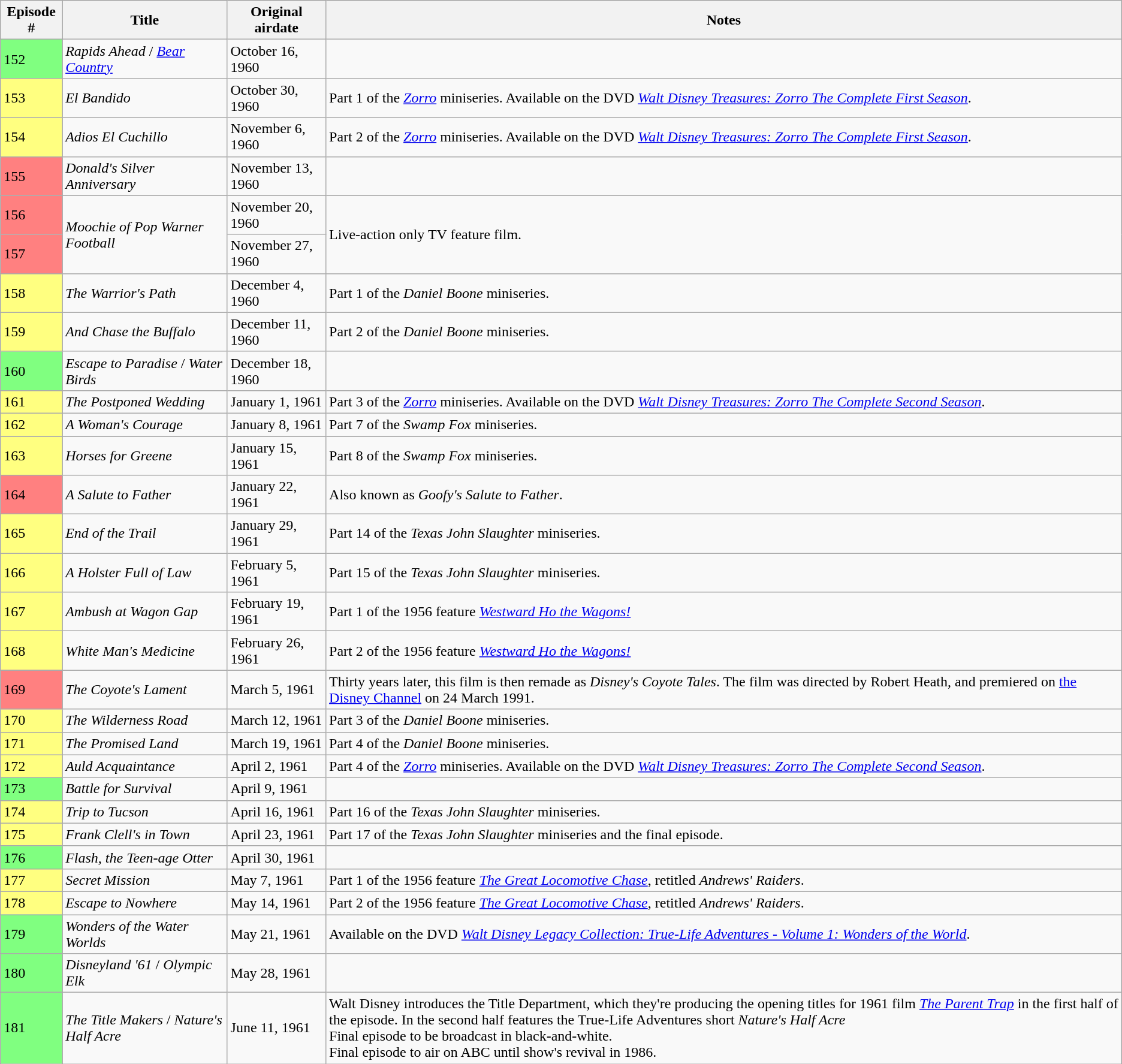<table class="wikitable wikiepisodetable sortable">
<tr>
<th>Episode #</th>
<th>Title</th>
<th>Original airdate</th>
<th>Notes</th>
</tr>
<tr>
<td style="background:#80ff80;">152</td>
<td><em>Rapids Ahead</em> / <em><a href='#'>Bear Country</a></em></td>
<td>October 16, 1960</td>
<td></td>
</tr>
<tr>
<td style="background:#ffff80;">153</td>
<td><em>El Bandido</em></td>
<td>October 30, 1960</td>
<td>Part 1 of the <em><a href='#'>Zorro</a></em> miniseries. Available on the DVD <em><a href='#'>Walt Disney Treasures: Zorro The Complete First Season</a></em>.</td>
</tr>
<tr>
<td style="background:#ffff80;">154</td>
<td><em>Adios El Cuchillo</em></td>
<td>November 6, 1960</td>
<td>Part 2 of the <em><a href='#'>Zorro</a></em> miniseries. Available on the DVD <em><a href='#'>Walt Disney Treasures: Zorro The Complete First Season</a></em>.</td>
</tr>
<tr>
<td style="background:#ff8080;">155</td>
<td><em>Donald's Silver Anniversary</em></td>
<td>November 13, 1960</td>
<td></td>
</tr>
<tr>
<td style="background:#ff8080;">156</td>
<td rowspan="2"><em>Moochie of Pop Warner Football</em></td>
<td>November 20, 1960</td>
<td rowspan="2">Live-action only TV feature film.</td>
</tr>
<tr>
<td style="background:#ff8080;">157</td>
<td>November 27, 1960</td>
</tr>
<tr>
<td style="background:#ffff80;">158</td>
<td><em>The Warrior's Path</em></td>
<td>December 4, 1960</td>
<td>Part 1 of the <em>Daniel Boone</em> miniseries.</td>
</tr>
<tr>
<td style="background:#ffff80;">159</td>
<td><em>And Chase the Buffalo</em></td>
<td>December 11, 1960</td>
<td>Part 2 of the <em>Daniel Boone</em> miniseries.</td>
</tr>
<tr>
<td style="background:#80ff80;">160</td>
<td><em>Escape to Paradise</em> / <em>Water Birds</em></td>
<td>December 18, 1960</td>
<td></td>
</tr>
<tr>
<td style="background:#ffff80;">161</td>
<td><em>The Postponed Wedding</em></td>
<td>January 1, 1961</td>
<td>Part 3 of the <em><a href='#'>Zorro</a></em> miniseries. Available on the DVD <em><a href='#'>Walt Disney Treasures: Zorro The Complete Second Season</a></em>.</td>
</tr>
<tr>
<td style="background:#ffff80;">162</td>
<td><em>A Woman's Courage</em></td>
<td>January 8, 1961</td>
<td>Part 7 of the <em>Swamp Fox</em> miniseries.</td>
</tr>
<tr>
<td style="background:#ffff80;">163</td>
<td><em>Horses for Greene</em></td>
<td>January 15, 1961</td>
<td>Part 8 of the <em>Swamp Fox</em> miniseries.</td>
</tr>
<tr>
<td style="background:#ff8080;">164</td>
<td><em>A Salute to Father</em></td>
<td>January 22, 1961</td>
<td>Also known as <em>Goofy's Salute to Father</em>.</td>
</tr>
<tr>
<td style="background:#ffff80;">165</td>
<td><em>End of the Trail</em></td>
<td>January 29, 1961</td>
<td>Part 14 of the <em>Texas John Slaughter</em> miniseries.</td>
</tr>
<tr>
<td style="background:#ffff80;">166</td>
<td><em>A Holster Full of Law</em></td>
<td>February 5, 1961</td>
<td>Part 15 of the <em>Texas John Slaughter</em> miniseries.</td>
</tr>
<tr>
<td style="background:#ffff80;">167</td>
<td><em>Ambush at Wagon Gap</em></td>
<td>February 19, 1961</td>
<td>Part 1 of the 1956 feature <em><a href='#'>Westward Ho the Wagons!</a></em></td>
</tr>
<tr>
<td style="background:#ffff80;">168</td>
<td><em>White Man's Medicine </em></td>
<td>February 26, 1961</td>
<td>Part 2 of the 1956 feature <em><a href='#'>Westward Ho the Wagons!</a></em></td>
</tr>
<tr>
<td style="background:#ff8080;">169</td>
<td><em>The Coyote's Lament</em></td>
<td>March 5, 1961</td>
<td>Thirty years later, this film is then remade as <em>Disney's Coyote Tales</em>. The film was directed by Robert Heath, and premiered on <a href='#'>the Disney Channel</a> on 24 March 1991.</td>
</tr>
<tr>
<td style="background:#ffff80;">170</td>
<td><em>The Wilderness Road</em></td>
<td>March 12, 1961</td>
<td>Part 3 of the <em>Daniel Boone</em> miniseries.</td>
</tr>
<tr>
<td style="background:#ffff80;">171</td>
<td><em>The Promised Land</em></td>
<td>March 19, 1961</td>
<td>Part 4 of the <em>Daniel Boone</em> miniseries.</td>
</tr>
<tr>
<td style="background:#ffff80;">172</td>
<td><em>Auld Acquaintance</em></td>
<td>April 2, 1961</td>
<td>Part 4 of the <em><a href='#'>Zorro</a></em> miniseries. Available on the DVD <em><a href='#'>Walt Disney Treasures: Zorro The Complete Second Season</a></em>.</td>
</tr>
<tr>
<td style="background:#80ff80;">173</td>
<td><em>Battle for Survival</em></td>
<td>April 9, 1961</td>
<td></td>
</tr>
<tr>
<td style="background:#ffff80;">174</td>
<td><em>Trip to Tucson</em></td>
<td>April 16, 1961</td>
<td>Part 16 of the <em>Texas John Slaughter</em> miniseries.</td>
</tr>
<tr>
<td style="background:#ffff80;">175</td>
<td><em>Frank Clell's in Town</em></td>
<td>April 23, 1961</td>
<td>Part 17 of the <em>Texas John Slaughter</em> miniseries and the final episode.</td>
</tr>
<tr>
<td style="background:#80ff80;">176</td>
<td><em>Flash, the Teen-age Otter</em></td>
<td>April 30, 1961</td>
<td></td>
</tr>
<tr>
<td style="background:#ffff80;">177</td>
<td><em>Secret Mission</em></td>
<td>May 7, 1961</td>
<td>Part 1 of the 1956 feature <em><a href='#'>The Great Locomotive Chase</a></em>, retitled <em>Andrews' Raiders</em>.</td>
</tr>
<tr>
<td style="background:#ffff80;">178</td>
<td><em>Escape to Nowhere</em></td>
<td>May 14, 1961</td>
<td>Part 2 of the 1956 feature <em><a href='#'>The Great Locomotive Chase</a></em>, retitled <em>Andrews' Raiders</em>.</td>
</tr>
<tr>
<td style="background:#80ff80;">179</td>
<td><em>Wonders of the Water Worlds</em></td>
<td>May 21, 1961</td>
<td>Available on the DVD <em><a href='#'>Walt Disney Legacy Collection: True-Life Adventures - Volume 1: Wonders of the World</a></em>.</td>
</tr>
<tr>
<td style="background:#80ff80;">180</td>
<td><em>Disneyland '61</em> / <em>Olympic Elk</em></td>
<td>May 28, 1961</td>
<td></td>
</tr>
<tr>
<td style="background:#80ff80;">181</td>
<td><em>The Title Makers</em> / <em>Nature's Half Acre</em></td>
<td>June 11, 1961</td>
<td>Walt Disney introduces the Title Department, which they're producing the opening titles for 1961 film <em><a href='#'>The Parent Trap</a></em> in the first half of the episode. In the second half features the True-Life Adventures short <em>Nature's Half Acre</em> <br>  Final episode to be broadcast in black-and-white.<br>Final episode to air on ABC until show's revival in 1986.</td>
</tr>
</table>
